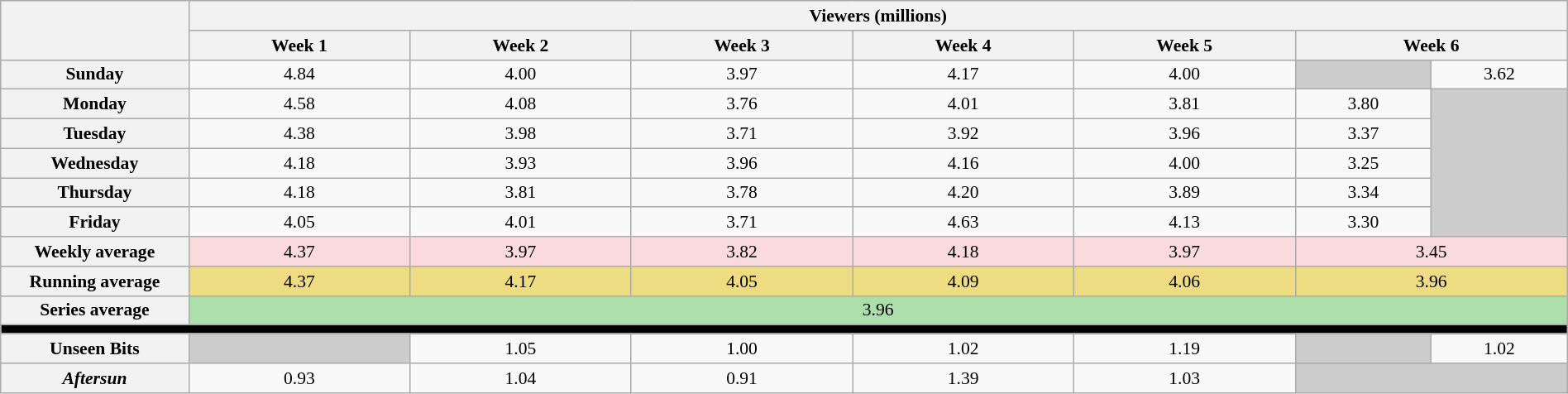<table class="wikitable" style="font-size:90%; text-align:center; width: 100%; margin-left: auto; margin-right: auto;">
<tr>
<th scope="col" rowspan="2" style="width:12%;"></th>
<th scope=col colspan=7>Viewers (millions)</th>
</tr>
<tr>
<th>Week 1</th>
<th>Week 2</th>
<th>Week 3</th>
<th>Week 4</th>
<th>Week 5</th>
<th colspan="2">Week 6</th>
</tr>
<tr>
<th>Sunday</th>
<td>4.84</td>
<td>4.00</td>
<td>3.97</td>
<td>4.17</td>
<td>4.00</td>
<td style="background:#ccc;"></td>
<td>3.62</td>
</tr>
<tr>
<th>Monday</th>
<td>4.58</td>
<td>4.08</td>
<td>3.76</td>
<td>4.01</td>
<td>3.81</td>
<td>3.80</td>
<td rowspan="5" style="background:#ccc;"></td>
</tr>
<tr>
<th>Tuesday</th>
<td>4.38</td>
<td>3.98</td>
<td>3.71</td>
<td>3.92</td>
<td>3.96</td>
<td>3.37</td>
</tr>
<tr>
<th>Wednesday</th>
<td>4.18</td>
<td>3.93</td>
<td>3.96</td>
<td>4.16</td>
<td>4.00</td>
<td>3.25</td>
</tr>
<tr>
<th>Thursday</th>
<td>4.18</td>
<td>3.81</td>
<td>3.78</td>
<td>4.20</td>
<td>3.89</td>
<td>3.34</td>
</tr>
<tr>
<th>Friday</th>
<td>4.05</td>
<td>4.01</td>
<td>3.71</td>
<td>4.63</td>
<td>4.13</td>
<td>3.30</td>
</tr>
<tr>
<th>Weekly average</th>
<td style="background:#FADADD;">4.37</td>
<td style="background:#FADADD;">3.97</td>
<td style="background:#FADADD;">3.82</td>
<td style="background:#FADADD;">4.18</td>
<td style="background:#FADADD;">3.97</td>
<td colspan="2" style="background:#FADADD;">3.45</td>
</tr>
<tr>
<th>Running average</th>
<td style="background:#EEDC82;">4.37</td>
<td style="background:#EEDC82;">4.17</td>
<td style="background:#EEDC82;">4.05</td>
<td style="background:#EEDC82;">4.09</td>
<td style="background:#EEDC82;">4.06</td>
<td colspan="2" style="background:#EEDC82;">3.96</td>
</tr>
<tr>
<th>Series average</th>
<td colspan="7" style="background:#ADDFAD;">3.96</td>
</tr>
<tr>
<th colspan="10" style="background:#000"></th>
</tr>
<tr>
<th>Unseen Bits</th>
<td style="background:#ccc;"></td>
<td>1.05</td>
<td>1.00</td>
<td>1.02</td>
<td>1.19</td>
<td style="background:#ccc"></td>
<td>1.02</td>
</tr>
<tr>
<th><em>Aftersun</em></th>
<td>0.93</td>
<td>1.04</td>
<td>0.91</td>
<td>1.39</td>
<td>1.03</td>
<td colspan="2" style="background:#ccc"></td>
</tr>
</table>
